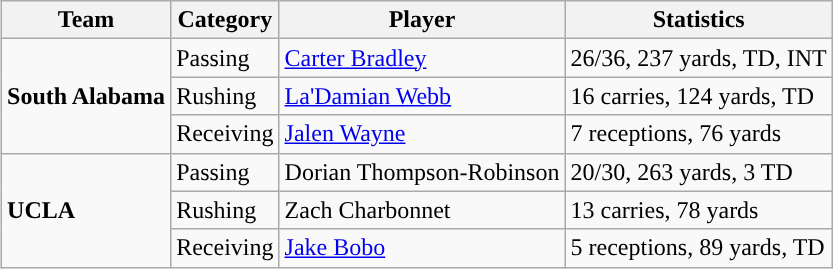<table class="wikitable" style="float: right;">
<tr>
<th>Team</th>
<th>Category</th>
<th>Player</th>
<th>Statistics</th>
</tr>
<tr>
<td rowspan=3><strong>South Alabama</strong></td>
<td>Passing</td>
<td><a href='#'>Carter Bradley</a></td>
<td>26/36, 237 yards, TD, INT</td>
</tr>
<tr>
<td>Rushing</td>
<td><a href='#'>La'Damian Webb</a></td>
<td>16 carries, 124 yards, TD</td>
</tr>
<tr>
<td>Receiving</td>
<td><a href='#'>Jalen Wayne</a></td>
<td>7 receptions, 76 yards</td>
</tr>
<tr>
<td rowspan=3><strong>UCLA</strong></td>
<td>Passing</td>
<td>Dorian Thompson-Robinson</td>
<td>20/30, 263 yards, 3 TD</td>
</tr>
<tr>
<td>Rushing</td>
<td>Zach Charbonnet</td>
<td>13 carries, 78 yards</td>
</tr>
<tr>
<td>Receiving</td>
<td><a href='#'>Jake Bobo</a></td>
<td>5 receptions, 89 yards, TD</td>
</tr>
</table>
